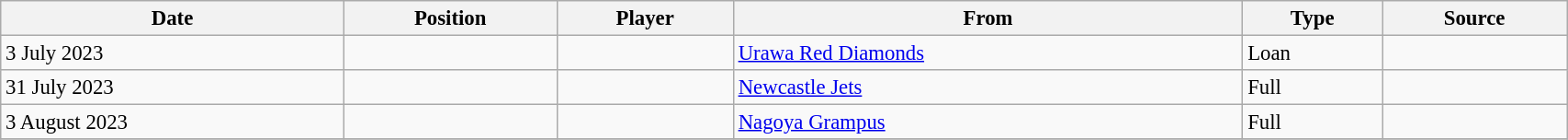<table class="wikitable sortable" style="width:90%; text-align:center; font-size:95%; text-align:left;">
<tr>
<th>Date</th>
<th>Position</th>
<th>Player</th>
<th>From</th>
<th>Type</th>
<th>Source</th>
</tr>
<tr>
<td>3 July 2023</td>
<td></td>
<td></td>
<td> <a href='#'>Urawa Red Diamonds</a></td>
<td>Loan</td>
<td></td>
</tr>
<tr>
<td>31 July 2023</td>
<td></td>
<td></td>
<td> <a href='#'>Newcastle Jets</a></td>
<td>Full</td>
<td></td>
</tr>
<tr>
<td>3 August 2023</td>
<td></td>
<td></td>
<td> <a href='#'>Nagoya Grampus</a></td>
<td>Full</td>
<td></td>
</tr>
<tr>
</tr>
</table>
